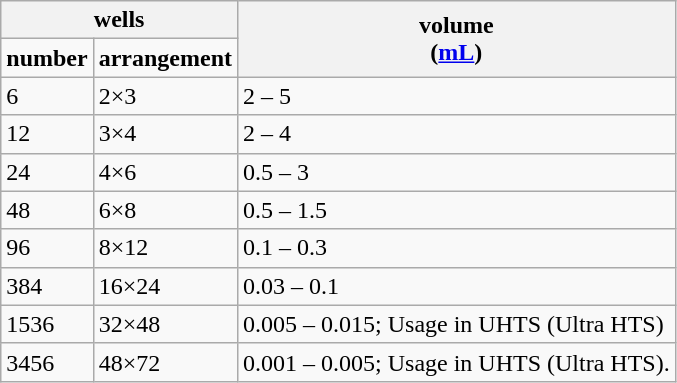<table class="wikitable">
<tr>
<th colspan="2" class="hintergrundfarbe5">wells</th>
<th rowspan = "2" class="hintergrundfarbe5">volume<br>(<a href='#'>mL</a>)</th>
</tr>
<tr>
<td class="hintergrundfarbe5"><strong>number</strong></td>
<td class="hintergrundfarbe5"><strong>arrangement</strong></td>
</tr>
<tr>
<td>6</td>
<td>2×3</td>
<td>2 – 5</td>
</tr>
<tr>
<td>12</td>
<td>3×4</td>
<td>2 – 4</td>
</tr>
<tr>
<td>24</td>
<td>4×6</td>
<td>0.5 – 3</td>
</tr>
<tr>
<td>48</td>
<td>6×8</td>
<td>0.5 – 1.5</td>
</tr>
<tr>
<td>96</td>
<td>8×12</td>
<td>0.1 – 0.3</td>
</tr>
<tr>
<td>384</td>
<td>16×24</td>
<td>0.03 – 0.1</td>
</tr>
<tr>
<td>1536</td>
<td>32×48</td>
<td>0.005 – 0.015; Usage in UHTS (Ultra HTS)</td>
</tr>
<tr>
<td>3456</td>
<td>48×72</td>
<td>0.001 – 0.005; Usage in UHTS (Ultra HTS).</td>
</tr>
</table>
